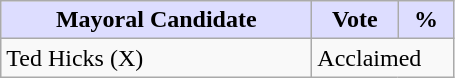<table class="wikitable">
<tr>
<th style="background:#ddf; width:200px;">Mayoral Candidate </th>
<th style="background:#ddf; width:50px;">Vote</th>
<th style="background:#ddf; width:30px;">%</th>
</tr>
<tr>
<td>Ted Hicks (X)</td>
<td colspan="2">Acclaimed</td>
</tr>
</table>
